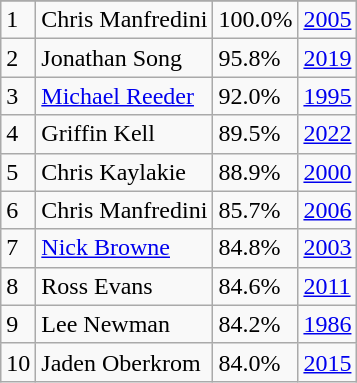<table class="wikitable">
<tr>
</tr>
<tr>
<td>1</td>
<td>Chris Manfredini</td>
<td><abbr>100.0%</abbr></td>
<td><a href='#'>2005</a></td>
</tr>
<tr>
<td>2</td>
<td>Jonathan Song</td>
<td><abbr>95.8%</abbr></td>
<td><a href='#'>2019</a></td>
</tr>
<tr>
<td>3</td>
<td><a href='#'>Michael Reeder</a></td>
<td><abbr>92.0%</abbr></td>
<td><a href='#'>1995</a></td>
</tr>
<tr>
<td>4</td>
<td>Griffin Kell</td>
<td><abbr>89.5%</abbr></td>
<td><a href='#'>2022</a></td>
</tr>
<tr>
<td>5</td>
<td>Chris Kaylakie</td>
<td><abbr>88.9%</abbr></td>
<td><a href='#'>2000</a></td>
</tr>
<tr>
<td>6</td>
<td>Chris Manfredini</td>
<td><abbr>85.7%</abbr></td>
<td><a href='#'>2006</a></td>
</tr>
<tr>
<td>7</td>
<td><a href='#'>Nick Browne</a></td>
<td><abbr>84.8%</abbr></td>
<td><a href='#'>2003</a></td>
</tr>
<tr>
<td>8</td>
<td>Ross Evans</td>
<td><abbr>84.6%</abbr></td>
<td><a href='#'>2011</a></td>
</tr>
<tr>
<td>9</td>
<td>Lee Newman</td>
<td><abbr>84.2%</abbr></td>
<td><a href='#'>1986</a></td>
</tr>
<tr>
<td>10</td>
<td>Jaden Oberkrom</td>
<td><abbr>84.0%</abbr></td>
<td><a href='#'>2015</a></td>
</tr>
</table>
